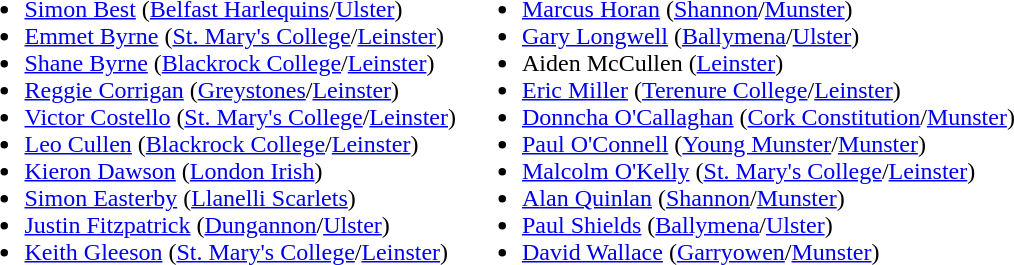<table>
<tr style="vertical-align:top">
<td><br><ul><li><a href='#'>Simon Best</a> (<a href='#'>Belfast Harlequins</a>/<a href='#'>Ulster</a>)</li><li><a href='#'>Emmet Byrne</a> (<a href='#'>St. Mary's College</a>/<a href='#'>Leinster</a>)</li><li><a href='#'>Shane Byrne</a> (<a href='#'>Blackrock College</a>/<a href='#'>Leinster</a>)</li><li><a href='#'>Reggie Corrigan</a> (<a href='#'>Greystones</a>/<a href='#'>Leinster</a>)</li><li><a href='#'>Victor Costello</a> (<a href='#'>St. Mary's College</a>/<a href='#'>Leinster</a>)</li><li><a href='#'>Leo Cullen</a> (<a href='#'>Blackrock College</a>/<a href='#'>Leinster</a>)</li><li><a href='#'>Kieron Dawson</a> (<a href='#'>London Irish</a>)</li><li><a href='#'>Simon Easterby</a> (<a href='#'>Llanelli Scarlets</a>)</li><li><a href='#'>Justin Fitzpatrick</a> (<a href='#'>Dungannon</a>/<a href='#'>Ulster</a>)</li><li><a href='#'>Keith Gleeson</a> (<a href='#'>St. Mary's College</a>/<a href='#'>Leinster</a>)</li></ul></td>
<td><br><ul><li><a href='#'>Marcus Horan</a> (<a href='#'>Shannon</a>/<a href='#'>Munster</a>)</li><li><a href='#'>Gary Longwell</a> (<a href='#'>Ballymena</a>/<a href='#'>Ulster</a>)</li><li>Aiden McCullen (<a href='#'>Leinster</a>)</li><li><a href='#'>Eric Miller</a> (<a href='#'>Terenure College</a>/<a href='#'>Leinster</a>)</li><li><a href='#'>Donncha O'Callaghan</a> (<a href='#'>Cork Constitution</a>/<a href='#'>Munster</a>)</li><li><a href='#'>Paul O'Connell</a> (<a href='#'>Young Munster</a>/<a href='#'>Munster</a>)</li><li><a href='#'>Malcolm O'Kelly</a> (<a href='#'>St. Mary's College</a>/<a href='#'>Leinster</a>)</li><li><a href='#'>Alan Quinlan</a> (<a href='#'>Shannon</a>/<a href='#'>Munster</a>)</li><li><a href='#'>Paul Shields</a> (<a href='#'>Ballymena</a>/<a href='#'>Ulster</a>)</li><li><a href='#'>David Wallace</a> (<a href='#'>Garryowen</a>/<a href='#'>Munster</a>)</li></ul></td>
</tr>
</table>
